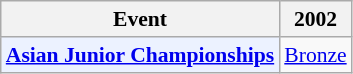<table class="wikitable" style="font-size: 90%; text-align:center">
<tr>
<th>Event</th>
<th>2002</th>
</tr>
<tr>
<td bgcolor="#ECF2FF"; align="left"><strong><a href='#'>Asian Junior Championships</a></strong></td>
<td> <a href='#'>Bronze</a></td>
</tr>
</table>
